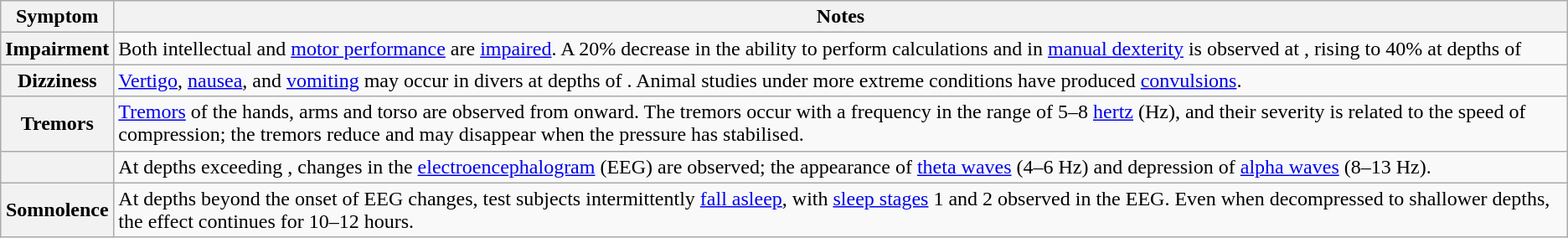<table class="wikitable plainrowheaders">
<tr>
<th scope="col">Symptom</th>
<th scope="col">Notes</th>
</tr>
<tr>
<th scope="row">Impairment</th>
<td>Both intellectual and <a href='#'>motor performance</a> are <a href='#'>impaired</a>. A 20% decrease in the ability to perform calculations and in <a href='#'>manual dexterity</a> is observed at , rising to 40% at depths of </td>
</tr>
<tr>
<th scope="row">Dizziness</th>
<td><a href='#'>Vertigo</a>, <a href='#'>nausea</a>, and <a href='#'>vomiting</a> may occur in divers at depths of . Animal studies under more extreme conditions have produced <a href='#'>convulsions</a>.</td>
</tr>
<tr>
<th scope="row">Tremors</th>
<td><a href='#'>Tremors</a> of the hands, arms and torso are observed from  onward. The tremors occur with a frequency in the range of 5–8 <a href='#'>hertz</a> (Hz), and their severity is related to the speed of compression; the tremors reduce and may disappear when the pressure has stabilised.</td>
</tr>
<tr>
<th scope="row"></th>
<td>At depths exceeding , changes in the <a href='#'>electroencephalogram</a> (EEG) are observed; the appearance of <a href='#'>theta waves</a> (4–6 Hz) and depression of <a href='#'>alpha waves</a> (8–13 Hz).</td>
</tr>
<tr>
<th scope="row">Somnolence</th>
<td>At depths beyond the onset of EEG changes, test subjects intermittently <a href='#'>fall asleep</a>, with <a href='#'>sleep stages</a> 1 and 2 observed in the EEG. Even when decompressed to shallower depths, the effect continues for 10–12 hours.</td>
</tr>
</table>
